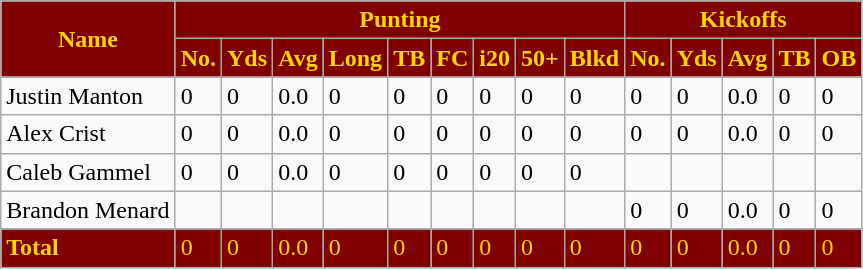<table class="wikitable" style="white-space:nowrap;">
<tr>
<th style="background: #800000; color: #FFD700;" rowspan="2">Name</th>
<th style="background: #800000; color: #FFD700;" colspan="9">Punting</th>
<th style="background: #800000; color: #FFD700;" colspan="5">Kickoffs</th>
</tr>
<tr>
<th style="background: #800000; color: #FFD700;">No.</th>
<th style="background: #800000; color: #FFD700;">Yds</th>
<th style="background: #800000; color: #FFD700;">Avg</th>
<th style="background: #800000; color: #FFD700;">Long</th>
<th style="background: #800000; color: #FFD700;">TB</th>
<th style="background: #800000; color: #FFD700;">FC</th>
<th style="background: #800000; color: #FFD700;">i20</th>
<th style="background: #800000; color: #FFD700;">50+</th>
<th style="background: #800000; color: #FFD700;">Blkd</th>
<th style="background: #800000; color: #FFD700;">No.</th>
<th style="background: #800000; color: #FFD700;">Yds</th>
<th style="background: #800000; color: #FFD700;">Avg</th>
<th style="background: #800000; color: #FFD700;">TB</th>
<th style="background: #800000; color: #FFD700;">OB</th>
</tr>
<tr>
<td>Justin Manton</td>
<td>0</td>
<td>0</td>
<td>0.0</td>
<td>0</td>
<td>0</td>
<td>0</td>
<td>0</td>
<td>0</td>
<td>0</td>
<td>0</td>
<td>0</td>
<td>0.0</td>
<td>0</td>
<td>0</td>
</tr>
<tr>
<td>Alex Crist</td>
<td>0</td>
<td>0</td>
<td>0.0</td>
<td>0</td>
<td>0</td>
<td>0</td>
<td>0</td>
<td>0</td>
<td>0</td>
<td>0</td>
<td>0</td>
<td>0.0</td>
<td>0</td>
<td>0</td>
</tr>
<tr>
<td>Caleb Gammel</td>
<td>0</td>
<td>0</td>
<td>0.0</td>
<td>0</td>
<td>0</td>
<td>0</td>
<td>0</td>
<td>0</td>
<td>0</td>
<td></td>
<td></td>
<td></td>
<td></td>
<td></td>
</tr>
<tr>
<td>Brandon Menard</td>
<td></td>
<td></td>
<td></td>
<td></td>
<td></td>
<td></td>
<td></td>
<td></td>
<td></td>
<td>0</td>
<td>0</td>
<td>0.0</td>
<td>0</td>
<td>0</td>
</tr>
<tr style="background: #800000; color: #FDD700;">
<td><strong>Total</strong></td>
<td>0</td>
<td>0</td>
<td>0.0</td>
<td>0</td>
<td>0</td>
<td>0</td>
<td>0</td>
<td>0</td>
<td>0</td>
<td>0</td>
<td>0</td>
<td>0.0</td>
<td>0</td>
<td>0</td>
</tr>
</table>
